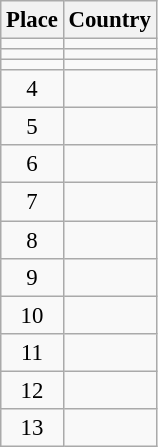<table class="wikitable" style="font-size:95%;">
<tr>
<th>Place</th>
<th>Country</th>
</tr>
<tr>
<td align=center></td>
<td></td>
</tr>
<tr>
<td align=center></td>
<td></td>
</tr>
<tr>
<td align=center></td>
<td></td>
</tr>
<tr>
<td align=center>4</td>
<td></td>
</tr>
<tr>
<td align=center>5</td>
<td></td>
</tr>
<tr>
<td align=center>6</td>
<td></td>
</tr>
<tr>
<td align=center>7</td>
<td></td>
</tr>
<tr>
<td align=center>8</td>
<td></td>
</tr>
<tr>
<td align=center>9</td>
<td></td>
</tr>
<tr>
<td align=center>10</td>
<td></td>
</tr>
<tr>
<td align=center>11</td>
<td></td>
</tr>
<tr>
<td align=center>12</td>
<td></td>
</tr>
<tr>
<td align=center>13</td>
<td></td>
</tr>
</table>
